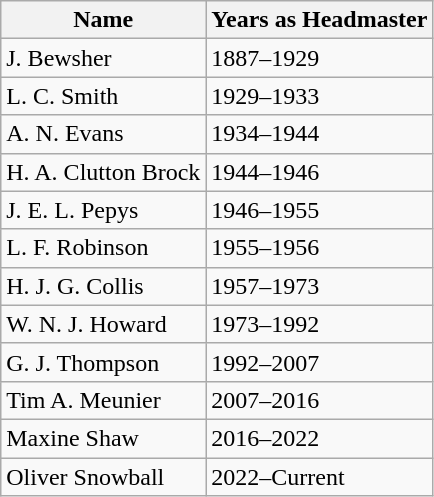<table class="wikitable">
<tr>
<th>Name</th>
<th>Years as Headmaster</th>
</tr>
<tr>
<td>J. Bewsher</td>
<td>1887–1929</td>
</tr>
<tr>
<td>L. C. Smith</td>
<td>1929–1933</td>
</tr>
<tr>
<td>A. N. Evans</td>
<td>1934–1944</td>
</tr>
<tr>
<td>H. A. Clutton Brock</td>
<td>1944–1946</td>
</tr>
<tr>
<td>J. E. L. Pepys</td>
<td>1946–1955</td>
</tr>
<tr>
<td>L. F. Robinson</td>
<td>1955–1956</td>
</tr>
<tr>
<td>H. J. G. Collis</td>
<td>1957–1973</td>
</tr>
<tr>
<td>W. N. J. Howard</td>
<td>1973–1992</td>
</tr>
<tr>
<td>G. J. Thompson</td>
<td>1992–2007</td>
</tr>
<tr>
<td>Tim A. Meunier</td>
<td>2007–2016</td>
</tr>
<tr>
<td>Maxine Shaw</td>
<td>2016–2022</td>
</tr>
<tr>
<td>Oliver Snowball</td>
<td>2022–Current</td>
</tr>
</table>
